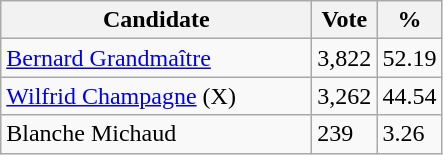<table class="wikitable">
<tr>
<th bgcolor="#DDDDFF" width="200px">Candidate</th>
<th bgcolor="#DDDDFF">Vote</th>
<th bgcolor="#DDDDFF">%</th>
</tr>
<tr>
<td><a href='#'>Bernard Grandmaître</a></td>
<td>3,822</td>
<td>52.19</td>
</tr>
<tr>
<td><a href='#'>Wilfrid Champagne</a> (X)</td>
<td>3,262</td>
<td>44.54</td>
</tr>
<tr>
<td>Blanche Michaud</td>
<td>239</td>
<td>3.26</td>
</tr>
</table>
